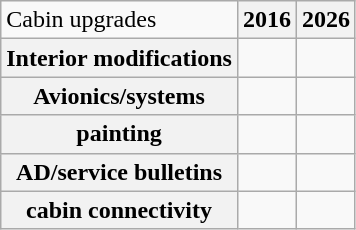<table class="wikitable">
<tr>
<td>Cabin upgrades</td>
<th>2016</th>
<th>2026</th>
</tr>
<tr>
<th>Interior modifications</th>
<td></td>
<td></td>
</tr>
<tr>
<th>Avionics/systems</th>
<td></td>
<td></td>
</tr>
<tr>
<th>painting</th>
<td></td>
<td></td>
</tr>
<tr>
<th>AD/service bulletins</th>
<td></td>
<td></td>
</tr>
<tr>
<th>cabin connectivity</th>
<td></td>
<td></td>
</tr>
</table>
